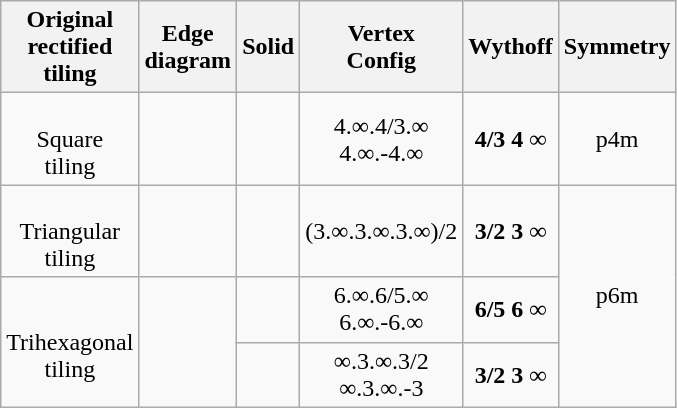<table class="wikitable sortable">
<tr>
<th>Original<br>rectified<br>tiling</th>
<th>Edge<br>diagram</th>
<th>Solid</th>
<th>Vertex<br>Config</th>
<th>Wythoff</th>
<th>Symmetry</th>
</tr>
<tr align=center>
<td><br>Square<br>tiling</td>
<td></td>
<td></td>
<td>4.∞.4/3.∞<br>4.∞.-4.∞</td>
<td><strong>4/3 4  ∞</strong></td>
<td>p4m</td>
</tr>
<tr align=center>
<td><br>Triangular<br>tiling</td>
<td></td>
<td></td>
<td>(3.∞.3.∞.3.∞)/2</td>
<td><strong>3/2  3 ∞</strong></td>
<td rowspan=3>p6m</td>
</tr>
<tr align=center>
<td rowspan=2><br>Trihexagonal<br>tiling</td>
<td rowspan=2></td>
<td></td>
<td>6.∞.6/5.∞<br>6.∞.-6.∞</td>
<td><strong>6/5 6  ∞</strong></td>
</tr>
<tr align=center>
<td></td>
<td>∞.3.∞.3/2<br>∞.3.∞.-3</td>
<td><strong>3/2 3  ∞</strong></td>
</tr>
</table>
